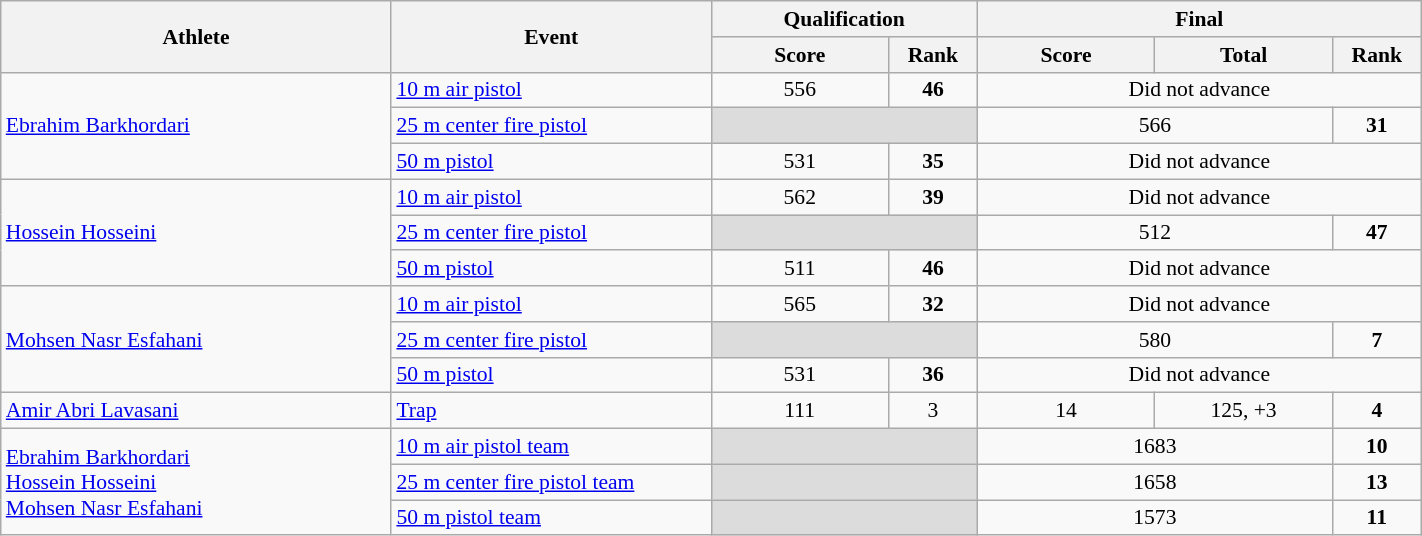<table class="wikitable" width="75%" style="text-align:center; font-size:90%">
<tr>
<th rowspan="2" width="22%">Athlete</th>
<th rowspan="2" width="18%">Event</th>
<th colspan="2">Qualification</th>
<th colspan="3">Final</th>
</tr>
<tr>
<th width="10%">Score</th>
<th width="5%">Rank</th>
<th width="10%">Score</th>
<th width="10%">Total</th>
<th width="5%">Rank</th>
</tr>
<tr>
<td rowspan="3" align="left"><a href='#'>Ebrahim Barkhordari</a></td>
<td align="left"><a href='#'>10 m air pistol</a></td>
<td>556</td>
<td><strong>46</strong></td>
<td colspan=3 align=center>Did not advance</td>
</tr>
<tr>
<td align="left"><a href='#'>25 m center fire pistol</a></td>
<td colspan=2 bgcolor=#DCDCDC></td>
<td colspan=2 align=center>566</td>
<td><strong>31</strong></td>
</tr>
<tr>
<td align="left"><a href='#'>50 m pistol</a></td>
<td>531</td>
<td><strong>35</strong></td>
<td colspan=3 align=center>Did not advance</td>
</tr>
<tr>
<td rowspan="3" align="left"><a href='#'>Hossein Hosseini</a></td>
<td align="left"><a href='#'>10 m air pistol</a></td>
<td>562</td>
<td><strong>39</strong></td>
<td colspan=3 align=center>Did not advance</td>
</tr>
<tr>
<td align="left"><a href='#'>25 m center fire pistol</a></td>
<td colspan=2 bgcolor=#DCDCDC></td>
<td colspan=2 align=center>512</td>
<td><strong>47</strong></td>
</tr>
<tr>
<td align="left"><a href='#'>50 m pistol</a></td>
<td>511</td>
<td><strong>46</strong></td>
<td colspan=3 align=center>Did not advance</td>
</tr>
<tr>
<td rowspan="3" align="left"><a href='#'>Mohsen Nasr Esfahani</a></td>
<td align="left"><a href='#'>10 m air pistol</a></td>
<td>565</td>
<td><strong>32</strong></td>
<td colspan=3 align=center>Did not advance</td>
</tr>
<tr>
<td align="left"><a href='#'>25 m center fire pistol</a></td>
<td colspan=2 bgcolor=#DCDCDC></td>
<td colspan=2 align=center>580</td>
<td><strong>7</strong></td>
</tr>
<tr>
<td align="left"><a href='#'>50 m pistol</a></td>
<td>531</td>
<td><strong>36</strong></td>
<td colspan=3 align=center>Did not advance</td>
</tr>
<tr>
<td align="left"><a href='#'>Amir Abri Lavasani</a></td>
<td align="left"><a href='#'>Trap</a></td>
<td>111</td>
<td>3 <strong></strong></td>
<td>14</td>
<td>125, +3 </td>
<td><strong>4</strong></td>
</tr>
<tr>
<td rowspan="3" align="left"><a href='#'>Ebrahim Barkhordari</a><br><a href='#'>Hossein Hosseini</a><br><a href='#'>Mohsen Nasr Esfahani</a></td>
<td align="left"><a href='#'>10 m air pistol team</a></td>
<td colspan=2 bgcolor=#DCDCDC></td>
<td colspan=2 align=center>1683</td>
<td><strong>10</strong></td>
</tr>
<tr>
<td align="left"><a href='#'>25 m center fire pistol team</a></td>
<td colspan=2 bgcolor=#DCDCDC></td>
<td colspan=2 align=center>1658</td>
<td><strong>13</strong></td>
</tr>
<tr>
<td align="left"><a href='#'>50 m pistol team</a></td>
<td colspan=2 bgcolor=#DCDCDC></td>
<td colspan=2 align=center>1573</td>
<td><strong>11</strong></td>
</tr>
</table>
